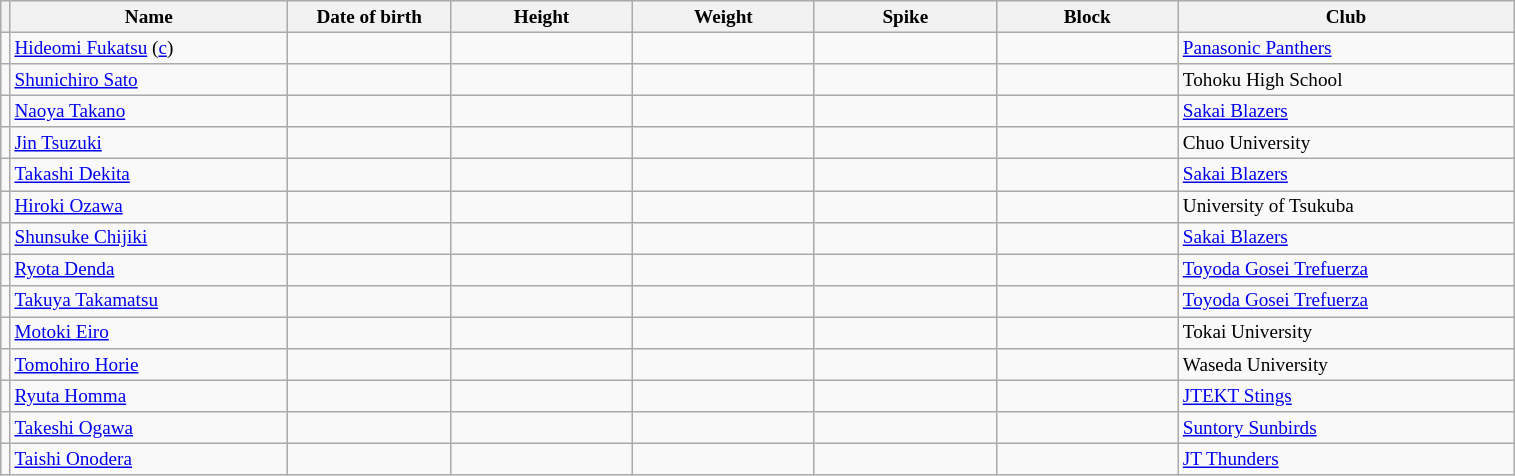<table class="wikitable sortable" style="font-size:80%; text-align:center;">
<tr>
<th></th>
<th style="width:14em">Name</th>
<th style="width:8em">Date of birth</th>
<th style="width:9em">Height</th>
<th style="width:9em">Weight</th>
<th style="width:9em">Spike</th>
<th style="width:9em">Block</th>
<th style="width:17em">Club</th>
</tr>
<tr>
<td></td>
<td style="text-align:left"><a href='#'>Hideomi Fukatsu</a> (<a href='#'>c</a>)</td>
<td style="text-align:right"></td>
<td></td>
<td></td>
<td></td>
<td></td>
<td style="text-align:left"> <a href='#'>Panasonic Panthers</a></td>
</tr>
<tr>
<td></td>
<td style="text-align:left"><a href='#'>Shunichiro Sato</a></td>
<td style="text-align:right"></td>
<td></td>
<td></td>
<td></td>
<td></td>
<td style="text-align:left"> Tohoku High School</td>
</tr>
<tr>
<td></td>
<td style="text-align:left"><a href='#'>Naoya Takano</a></td>
<td style="text-align:right"></td>
<td></td>
<td></td>
<td></td>
<td></td>
<td style="text-align:left"> <a href='#'>Sakai Blazers</a></td>
</tr>
<tr>
<td></td>
<td style="text-align:left"><a href='#'>Jin Tsuzuki</a></td>
<td style="text-align:right"></td>
<td></td>
<td></td>
<td></td>
<td></td>
<td style="text-align:left"> Chuo University</td>
</tr>
<tr>
<td></td>
<td style="text-align:left"><a href='#'>Takashi Dekita</a></td>
<td style="text-align:right"></td>
<td></td>
<td></td>
<td></td>
<td></td>
<td style="text-align:left"> <a href='#'>Sakai Blazers</a></td>
</tr>
<tr>
<td></td>
<td style="text-align:left"><a href='#'>Hiroki Ozawa</a></td>
<td style="text-align:right"></td>
<td></td>
<td></td>
<td></td>
<td></td>
<td style="text-align:left"> University of Tsukuba</td>
</tr>
<tr>
<td></td>
<td style="text-align:left"><a href='#'>Shunsuke Chijiki</a></td>
<td style="text-align:right"></td>
<td></td>
<td></td>
<td></td>
<td></td>
<td style="text-align:left"> <a href='#'>Sakai Blazers</a></td>
</tr>
<tr>
<td></td>
<td style="text-align:left"><a href='#'>Ryota Denda</a></td>
<td style="text-align:right"></td>
<td></td>
<td></td>
<td></td>
<td></td>
<td style="text-align:left"> <a href='#'>Toyoda Gosei Trefuerza</a></td>
</tr>
<tr>
<td></td>
<td style="text-align:left"><a href='#'>Takuya Takamatsu</a></td>
<td style="text-align:right"></td>
<td></td>
<td></td>
<td></td>
<td></td>
<td style="text-align:left"> <a href='#'>Toyoda Gosei Trefuerza</a></td>
</tr>
<tr>
<td></td>
<td style="text-align:left"><a href='#'>Motoki Eiro</a></td>
<td style="text-align:right"></td>
<td></td>
<td></td>
<td></td>
<td></td>
<td style="text-align:left"> Tokai University</td>
</tr>
<tr>
<td></td>
<td style="text-align:left"><a href='#'>Tomohiro Horie</a></td>
<td style="text-align:right"></td>
<td></td>
<td></td>
<td></td>
<td></td>
<td style="text-align:left"> Waseda University</td>
</tr>
<tr>
<td></td>
<td style="text-align:left"><a href='#'>Ryuta Homma</a></td>
<td style="text-align:right"></td>
<td></td>
<td></td>
<td></td>
<td></td>
<td style="text-align:left"> <a href='#'>JTEKT Stings</a></td>
</tr>
<tr>
<td></td>
<td style="text-align:left"><a href='#'>Takeshi Ogawa</a></td>
<td style="text-align:right"></td>
<td></td>
<td></td>
<td></td>
<td></td>
<td style="text-align:left"> <a href='#'>Suntory Sunbirds</a></td>
</tr>
<tr>
<td></td>
<td style="text-align:left"><a href='#'>Taishi Onodera</a></td>
<td style="text-align:right"></td>
<td></td>
<td></td>
<td></td>
<td></td>
<td style="text-align:left"> <a href='#'>JT Thunders</a></td>
</tr>
</table>
